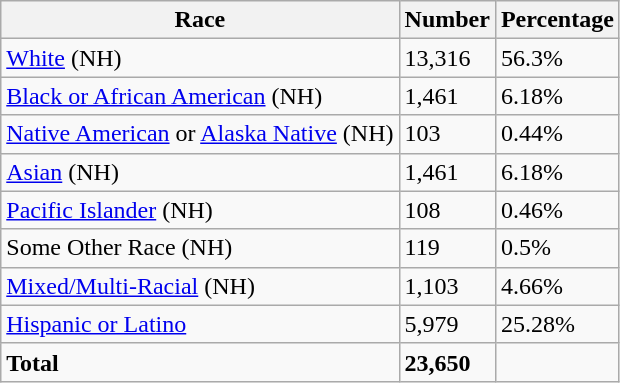<table class="wikitable">
<tr>
<th>Race</th>
<th>Number</th>
<th>Percentage</th>
</tr>
<tr>
<td><a href='#'>White</a> (NH)</td>
<td>13,316</td>
<td>56.3%</td>
</tr>
<tr>
<td><a href='#'>Black or African American</a> (NH)</td>
<td>1,461</td>
<td>6.18%</td>
</tr>
<tr>
<td><a href='#'>Native American</a> or <a href='#'>Alaska Native</a> (NH)</td>
<td>103</td>
<td>0.44%</td>
</tr>
<tr>
<td><a href='#'>Asian</a> (NH)</td>
<td>1,461</td>
<td>6.18%</td>
</tr>
<tr>
<td><a href='#'>Pacific Islander</a> (NH)</td>
<td>108</td>
<td>0.46%</td>
</tr>
<tr>
<td>Some Other Race (NH)</td>
<td>119</td>
<td>0.5%</td>
</tr>
<tr>
<td><a href='#'>Mixed/Multi-Racial</a> (NH)</td>
<td>1,103</td>
<td>4.66%</td>
</tr>
<tr>
<td><a href='#'>Hispanic or Latino</a></td>
<td>5,979</td>
<td>25.28%</td>
</tr>
<tr>
<td><strong>Total</strong></td>
<td><strong>23,650</strong></td>
<td></td>
</tr>
</table>
